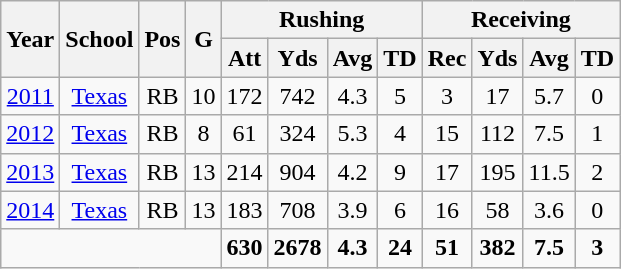<table class="wikitable"style="text-align:center">
<tr>
<th rowspan="2">Year</th>
<th rowspan="2">School</th>
<th rowspan="2">Pos</th>
<th rowspan="2">G</th>
<th colspan="4">Rushing</th>
<th colspan="4">Receiving</th>
</tr>
<tr>
<th>Att</th>
<th>Yds</th>
<th>Avg</th>
<th>TD</th>
<th>Rec</th>
<th>Yds</th>
<th>Avg</th>
<th>TD</th>
</tr>
<tr>
<td><a href='#'>2011</a></td>
<td><a href='#'>Texas</a></td>
<td>RB</td>
<td>10</td>
<td>172</td>
<td>742</td>
<td>4.3</td>
<td>5</td>
<td>3</td>
<td>17</td>
<td>5.7</td>
<td>0</td>
</tr>
<tr>
<td><a href='#'>2012</a></td>
<td><a href='#'>Texas</a></td>
<td>RB</td>
<td>8</td>
<td>61</td>
<td>324</td>
<td>5.3</td>
<td>4</td>
<td>15</td>
<td>112</td>
<td>7.5</td>
<td>1</td>
</tr>
<tr>
<td><a href='#'>2013</a></td>
<td><a href='#'>Texas</a></td>
<td>RB</td>
<td>13</td>
<td>214</td>
<td>904</td>
<td>4.2</td>
<td>9</td>
<td>17</td>
<td>195</td>
<td>11.5</td>
<td>2</td>
</tr>
<tr>
<td><a href='#'>2014</a></td>
<td><a href='#'>Texas</a></td>
<td>RB</td>
<td>13</td>
<td>183</td>
<td>708</td>
<td>3.9</td>
<td>6</td>
<td>16</td>
<td>58</td>
<td>3.6</td>
<td>0</td>
</tr>
<tr>
<td colspan="4"></td>
<td style="font-weight: bold;">630</td>
<td style="font-weight: bold;">2678</td>
<td style="font-weight: bold;">4.3</td>
<td style="font-weight: bold;">24</td>
<td style="font-weight: bold;">51</td>
<td style="font-weight: bold;">382</td>
<td style="font-weight: bold;">7.5</td>
<td style="font-weight: bold;">3</td>
</tr>
</table>
